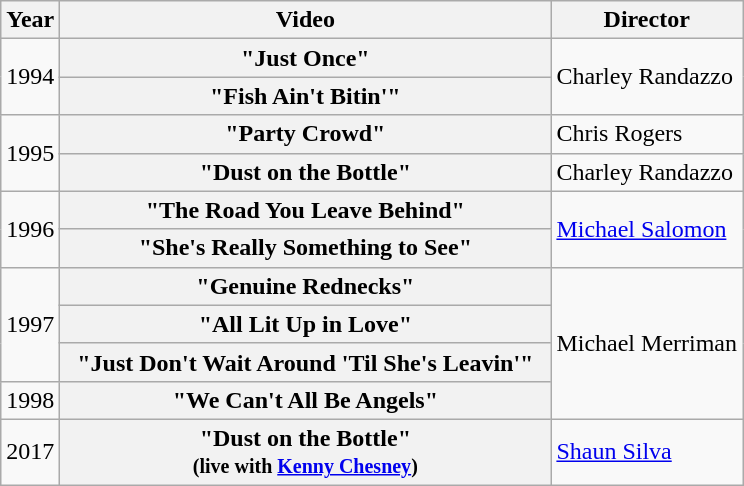<table class="wikitable plainrowheaders">
<tr>
<th>Year</th>
<th style="width:20em;">Video</th>
<th>Director</th>
</tr>
<tr>
<td rowspan="2">1994</td>
<th scope="row">"Just Once"</th>
<td rowspan="2">Charley Randazzo</td>
</tr>
<tr>
<th scope="row">"Fish Ain't Bitin'"</th>
</tr>
<tr>
<td rowspan="2">1995</td>
<th scope="row">"Party Crowd"</th>
<td>Chris Rogers</td>
</tr>
<tr>
<th scope="row">"Dust on the Bottle"</th>
<td>Charley Randazzo</td>
</tr>
<tr>
<td rowspan="2">1996</td>
<th scope="row">"The Road You Leave Behind"</th>
<td rowspan="2"><a href='#'>Michael Salomon</a></td>
</tr>
<tr>
<th scope="row">"She's Really Something to See"</th>
</tr>
<tr>
<td rowspan="3">1997</td>
<th scope="row">"Genuine Rednecks"</th>
<td rowspan="4">Michael Merriman</td>
</tr>
<tr>
<th scope="row">"All Lit Up in Love"</th>
</tr>
<tr>
<th scope="row">"Just Don't Wait Around 'Til She's Leavin'"</th>
</tr>
<tr>
<td>1998</td>
<th scope="row">"We Can't All Be Angels"</th>
</tr>
<tr>
<td>2017</td>
<th scope="row">"Dust on the Bottle"<br><small>(live with <a href='#'>Kenny Chesney</a>)</small></th>
<td><a href='#'>Shaun Silva</a></td>
</tr>
</table>
